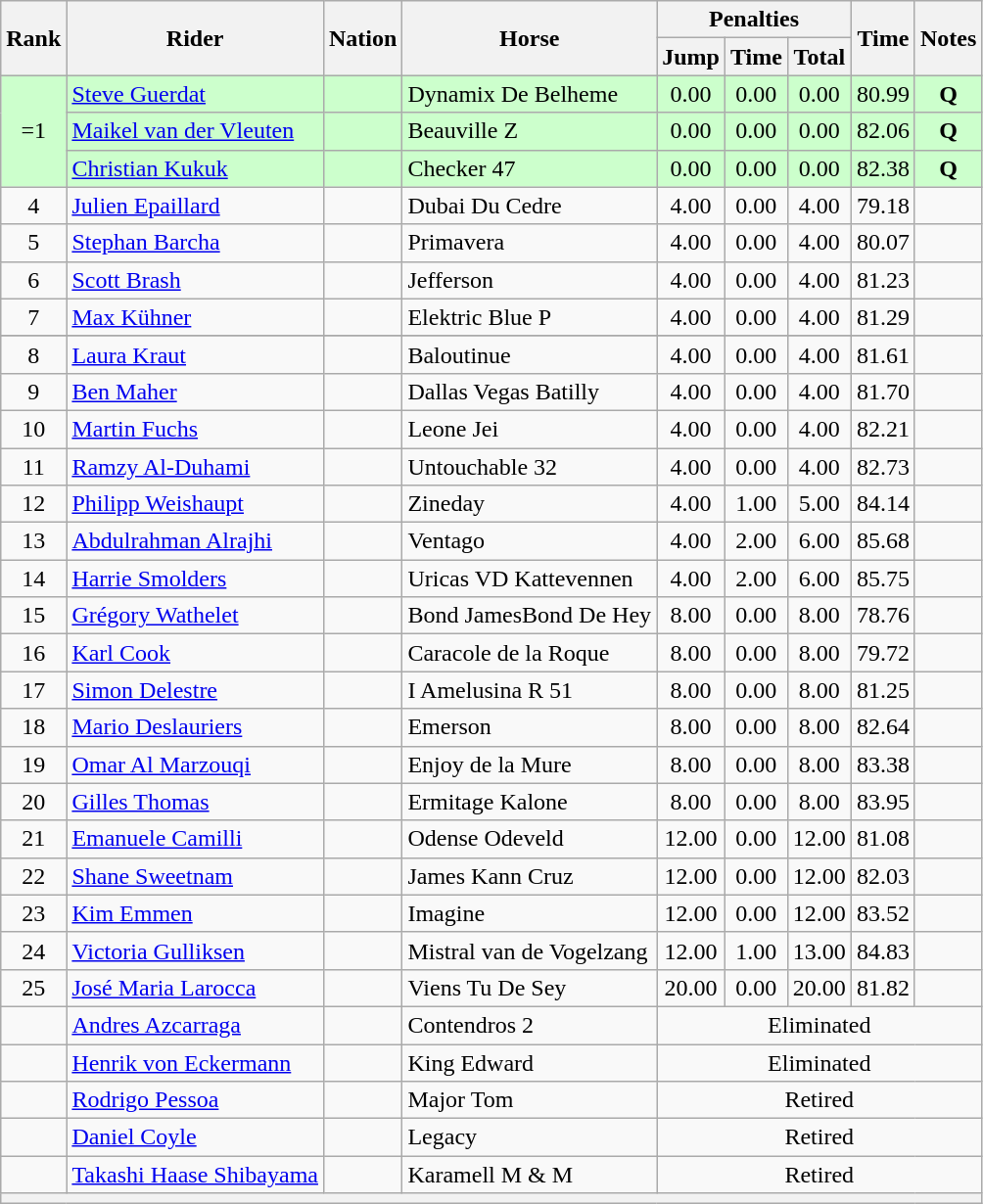<table class="wikitable sortable" style="text-align:center">
<tr>
<th rowspan="2">Rank</th>
<th rowspan="2">Rider</th>
<th rowspan="2">Nation</th>
<th rowspan="2">Horse</th>
<th colspan=3>Penalties</th>
<th rowspan="2">Time</th>
<th rowspan=2>Notes</th>
</tr>
<tr>
<th>Jump</th>
<th>Time</th>
<th>Total</th>
</tr>
<tr bgcolor=ccffcc>
<td rowspan="3">=1</td>
<td align="left"><a href='#'>Steve Guerdat</a></td>
<td align="left"></td>
<td align="left">Dynamix De Belheme</td>
<td>0.00</td>
<td>0.00</td>
<td>0.00</td>
<td>80.99</td>
<td><strong>Q</strong></td>
</tr>
<tr bgcolor=ccffcc>
<td align="left"><a href='#'>Maikel van der Vleuten</a></td>
<td align="left"></td>
<td align="left">Beauville Z</td>
<td>0.00</td>
<td>0.00</td>
<td>0.00</td>
<td>82.06</td>
<td><strong>Q</strong></td>
</tr>
<tr bgcolor=ccffcc>
<td align="left"><a href='#'>Christian Kukuk</a></td>
<td align="left"></td>
<td align="left">Checker 47</td>
<td>0.00</td>
<td>0.00</td>
<td>0.00</td>
<td>82.38</td>
<td><strong>Q</strong></td>
</tr>
<tr>
<td>4</td>
<td align="left"><a href='#'>Julien Epaillard</a></td>
<td align="left"></td>
<td align="left">Dubai Du Cedre</td>
<td>4.00</td>
<td>0.00</td>
<td>4.00</td>
<td>79.18</td>
<td></td>
</tr>
<tr>
<td>5</td>
<td align="left"><a href='#'>Stephan Barcha</a></td>
<td align="left"></td>
<td align="left">Primavera</td>
<td>4.00</td>
<td>0.00</td>
<td>4.00</td>
<td>80.07</td>
<td></td>
</tr>
<tr>
<td>6</td>
<td align="left"><a href='#'>Scott Brash</a></td>
<td align="left"></td>
<td align="left">Jefferson</td>
<td>4.00</td>
<td>0.00</td>
<td>4.00</td>
<td>81.23</td>
<td></td>
</tr>
<tr>
<td>7</td>
<td align="left"><a href='#'>Max Kühner</a></td>
<td align="left"></td>
<td align="left">Elektric Blue P</td>
<td>4.00</td>
<td>0.00</td>
<td>4.00</td>
<td>81.29</td>
<td></td>
</tr>
<tr>
</tr>
<tr>
<td>8</td>
<td align="left"><a href='#'>Laura Kraut</a></td>
<td align="left"></td>
<td align="left">Baloutinue</td>
<td>4.00</td>
<td>0.00</td>
<td>4.00</td>
<td>81.61</td>
<td></td>
</tr>
<tr>
<td>9</td>
<td align="left"><a href='#'>Ben Maher</a></td>
<td align="left"></td>
<td align="left">Dallas Vegas Batilly</td>
<td>4.00</td>
<td>0.00</td>
<td>4.00</td>
<td>81.70</td>
<td></td>
</tr>
<tr>
<td>10</td>
<td align="left"><a href='#'>Martin Fuchs</a></td>
<td align="left"></td>
<td align="left">Leone Jei</td>
<td>4.00</td>
<td>0.00</td>
<td>4.00</td>
<td>82.21</td>
<td></td>
</tr>
<tr>
<td>11</td>
<td align="left"><a href='#'>Ramzy Al-Duhami</a></td>
<td align="left"></td>
<td align="left">Untouchable 32</td>
<td>4.00</td>
<td>0.00</td>
<td>4.00</td>
<td>82.73</td>
<td></td>
</tr>
<tr>
<td>12</td>
<td align="left"><a href='#'>Philipp Weishaupt</a></td>
<td align="left"></td>
<td align="left">Zineday</td>
<td>4.00</td>
<td>1.00</td>
<td>5.00</td>
<td>84.14</td>
<td></td>
</tr>
<tr>
<td>13</td>
<td align="left"><a href='#'>Abdulrahman Alrajhi</a></td>
<td align="left"></td>
<td align="left">Ventago</td>
<td>4.00</td>
<td>2.00</td>
<td>6.00</td>
<td>85.68</td>
<td></td>
</tr>
<tr>
<td>14</td>
<td align="left"><a href='#'>Harrie Smolders</a></td>
<td align="left"></td>
<td align="left">Uricas VD Kattevennen</td>
<td>4.00</td>
<td>2.00</td>
<td>6.00</td>
<td>85.75</td>
<td></td>
</tr>
<tr>
<td>15</td>
<td align="left"><a href='#'>Grégory Wathelet</a></td>
<td align="left"></td>
<td align="left">Bond JamesBond De Hey</td>
<td>8.00</td>
<td>0.00</td>
<td>8.00</td>
<td>78.76</td>
<td></td>
</tr>
<tr>
<td>16</td>
<td align="left"><a href='#'>Karl Cook</a></td>
<td align="left"></td>
<td align="left">Caracole de la Roque</td>
<td>8.00</td>
<td>0.00</td>
<td>8.00</td>
<td>79.72</td>
<td></td>
</tr>
<tr>
<td>17</td>
<td align="left"><a href='#'>Simon Delestre</a></td>
<td align="left"></td>
<td align="left">I Amelusina R 51</td>
<td>8.00</td>
<td>0.00</td>
<td>8.00</td>
<td>81.25</td>
<td></td>
</tr>
<tr>
<td>18</td>
<td align="left"><a href='#'>Mario Deslauriers</a></td>
<td align="left"></td>
<td align="left">Emerson</td>
<td>8.00</td>
<td>0.00</td>
<td>8.00</td>
<td>82.64</td>
<td></td>
</tr>
<tr>
<td>19</td>
<td align="left"><a href='#'>Omar Al Marzouqi</a></td>
<td align="left"></td>
<td align="left">Enjoy de la Mure</td>
<td>8.00</td>
<td>0.00</td>
<td>8.00</td>
<td>83.38</td>
<td></td>
</tr>
<tr>
<td>20</td>
<td align="left"><a href='#'>Gilles Thomas</a></td>
<td align="left"></td>
<td align="left">Ermitage Kalone</td>
<td>8.00</td>
<td>0.00</td>
<td>8.00</td>
<td>83.95</td>
<td></td>
</tr>
<tr>
<td>21</td>
<td align="left"><a href='#'>Emanuele Camilli</a></td>
<td align="left"></td>
<td align="left">Odense Odeveld</td>
<td>12.00</td>
<td>0.00</td>
<td>12.00</td>
<td>81.08</td>
<td></td>
</tr>
<tr>
<td>22</td>
<td align="left"><a href='#'>Shane Sweetnam</a></td>
<td align="left"></td>
<td align="left">James Kann Cruz</td>
<td>12.00</td>
<td>0.00</td>
<td>12.00</td>
<td>82.03</td>
<td></td>
</tr>
<tr>
<td>23</td>
<td align="left"><a href='#'>Kim Emmen</a></td>
<td align="left"></td>
<td align="left">Imagine</td>
<td>12.00</td>
<td>0.00</td>
<td>12.00</td>
<td>83.52</td>
<td></td>
</tr>
<tr>
<td>24</td>
<td align="left"><a href='#'>Victoria Gulliksen</a></td>
<td align="left"></td>
<td align="left">Mistral van de Vogelzang</td>
<td>12.00</td>
<td>1.00</td>
<td>13.00</td>
<td>84.83</td>
<td></td>
</tr>
<tr>
<td>25</td>
<td align="left"><a href='#'>José Maria Larocca</a></td>
<td align="left"></td>
<td align="left">Viens Tu De Sey</td>
<td>20.00</td>
<td>0.00</td>
<td>20.00</td>
<td>81.82</td>
<td></td>
</tr>
<tr>
<td></td>
<td align="left"><a href='#'>Andres Azcarraga</a></td>
<td align="left"></td>
<td align="left">Contendros 2</td>
<td colspan="5" align="center">Eliminated</td>
</tr>
<tr>
<td></td>
<td align="left"><a href='#'>Henrik von Eckermann</a></td>
<td align="left"></td>
<td align="left">King Edward</td>
<td colspan="5" align="center">Eliminated</td>
</tr>
<tr>
<td></td>
<td align="left"><a href='#'>Rodrigo Pessoa</a></td>
<td align="left"></td>
<td align="left">Major Tom</td>
<td colspan="5" align="center">Retired</td>
</tr>
<tr>
<td></td>
<td align="left"><a href='#'>Daniel Coyle</a></td>
<td align="left"></td>
<td align="left">Legacy</td>
<td colspan="5" align="center">Retired</td>
</tr>
<tr>
<td></td>
<td align="left"><a href='#'>Takashi Haase Shibayama</a></td>
<td align="left"></td>
<td align="left">Karamell M & M</td>
<td colspan="5" align="center">Retired</td>
</tr>
<tr>
<th colspan="9"></th>
</tr>
</table>
